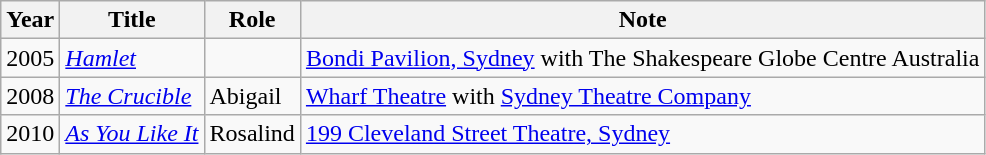<table class="wikitable sortable plainrowheaders">
<tr>
<th>Year</th>
<th>Title</th>
<th>Role</th>
<th>Note</th>
</tr>
<tr>
<td>2005</td>
<td><em><a href='#'>Hamlet</a></em></td>
<td></td>
<td><a href='#'>Bondi Pavilion, Sydney</a> with The Shakespeare Globe Centre Australia</td>
</tr>
<tr>
<td>2008</td>
<td><em><a href='#'>The Crucible</a></em></td>
<td>Abigail</td>
<td><a href='#'>Wharf Theatre</a> with <a href='#'>Sydney Theatre Company</a></td>
</tr>
<tr>
<td>2010</td>
<td><em><a href='#'>As You Like It</a></em></td>
<td>Rosalind</td>
<td><a href='#'>199 Cleveland Street Theatre, Sydney</a></td>
</tr>
</table>
